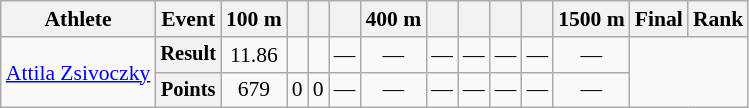<table class="wikitable" style="font-size:90%">
<tr>
<th>Athlete</th>
<th>Event</th>
<th>100 m</th>
<th></th>
<th></th>
<th></th>
<th>400 m</th>
<th></th>
<th></th>
<th></th>
<th></th>
<th>1500 m</th>
<th>Final</th>
<th>Rank</th>
</tr>
<tr align=center>
<td rowspan=2 align=left><a href='#'>Attila Zsivoczky</a></td>
<th style="font-size:95%">Result</th>
<td>11.86</td>
<td></td>
<td></td>
<td>—</td>
<td>—</td>
<td>—</td>
<td>—</td>
<td>—</td>
<td>—</td>
<td>—</td>
<td rowspan=2 colspan=2></td>
</tr>
<tr align=center>
<th style="font-size:95%">Points</th>
<td>679</td>
<td>0</td>
<td>0</td>
<td>—</td>
<td>—</td>
<td>—</td>
<td>—</td>
<td>—</td>
<td>—</td>
<td>—</td>
</tr>
</table>
